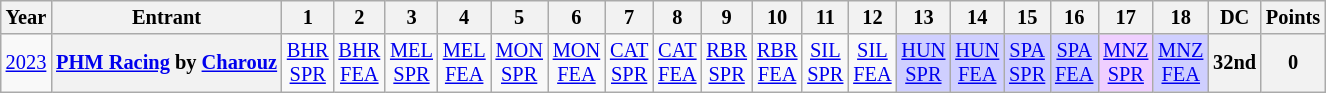<table class="wikitable" style="text-align:center; font-size:85%">
<tr>
<th>Year</th>
<th>Entrant</th>
<th>1</th>
<th>2</th>
<th>3</th>
<th>4</th>
<th>5</th>
<th>6</th>
<th>7</th>
<th>8</th>
<th>9</th>
<th>10</th>
<th>11</th>
<th>12</th>
<th>13</th>
<th>14</th>
<th>15</th>
<th>16</th>
<th>17</th>
<th>18</th>
<th>DC</th>
<th>Points</th>
</tr>
<tr>
<td><a href='#'>2023</a></td>
<th nowrap><a href='#'>PHM Racing</a> by <a href='#'>Charouz</a></th>
<td style="background:#;"><a href='#'>BHR<br>SPR</a></td>
<td style="background:#;"><a href='#'>BHR<br>FEA</a></td>
<td style="background:#;"><a href='#'>MEL<br>SPR</a></td>
<td style="background:#;"><a href='#'>MEL<br>FEA</a></td>
<td style="background:#;"><a href='#'>MON<br>SPR</a></td>
<td style="background:#;"><a href='#'>MON<br>FEA</a></td>
<td style="background:#;"><a href='#'>CAT<br>SPR</a></td>
<td style="background:#;"><a href='#'>CAT<br>FEA</a></td>
<td style="background:#;"><a href='#'>RBR<br>SPR</a></td>
<td style="background:#;"><a href='#'>RBR<br>FEA</a></td>
<td style="background:#;"><a href='#'>SIL<br>SPR</a></td>
<td style="background:#;"><a href='#'>SIL<br>FEA</a></td>
<td style="background:#CFCFFF;"><a href='#'>HUN<br>SPR</a><br></td>
<td style="background:#CFCFFF;"><a href='#'>HUN<br>FEA</a><br></td>
<td style="background:#CFCFFF;"><a href='#'>SPA<br>SPR</a><br></td>
<td style="background:#CFCFFF;"><a href='#'>SPA<br>FEA</a><br></td>
<td style="background:#EFCFFF;"><a href='#'>MNZ<br>SPR</a><br></td>
<td style="background:#CFCFFF;"><a href='#'>MNZ<br>FEA</a><br></td>
<th>32nd</th>
<th>0</th>
</tr>
</table>
